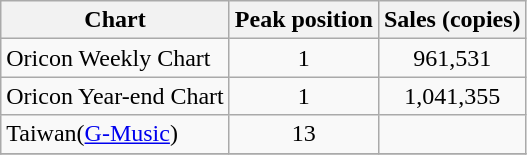<table class="wikitable">
<tr>
<th>Chart</th>
<th>Peak position</th>
<th>Sales (copies)</th>
</tr>
<tr>
<td>Oricon Weekly Chart</td>
<td align="center">1</td>
<td align="center">961,531</td>
</tr>
<tr>
<td>Oricon Year-end Chart</td>
<td align="center">1</td>
<td align="center">1,041,355</td>
</tr>
<tr>
<td>Taiwan(<a href='#'>G-Music</a>)</td>
<td align="center">13</td>
<td></td>
</tr>
<tr>
</tr>
</table>
